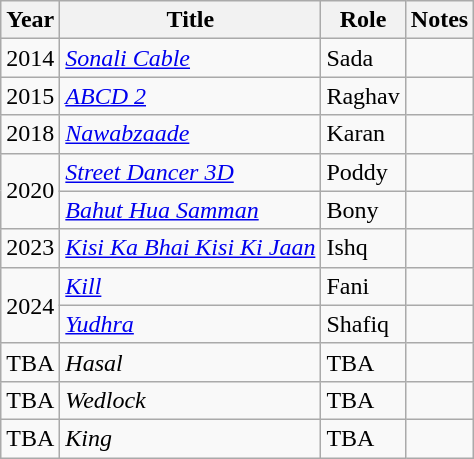<table class="wikitable sortable">
<tr>
<th scope="col">Year</th>
<th scope="col">Title</th>
<th scope="col">Role</th>
<th scope="col" class="unsortable">Notes</th>
</tr>
<tr>
<td>2014</td>
<td><em><a href='#'>Sonali Cable</a></em></td>
<td>Sada</td>
<td></td>
</tr>
<tr>
<td>2015</td>
<td><em><a href='#'>ABCD 2</a></em></td>
<td>Raghav</td>
<td></td>
</tr>
<tr>
<td>2018</td>
<td><em><a href='#'>Nawabzaade</a></em></td>
<td>Karan</td>
<td></td>
</tr>
<tr>
<td rowspan="2">2020</td>
<td><em><a href='#'>Street Dancer 3D</a></em></td>
<td>Poddy</td>
<td></td>
</tr>
<tr>
<td><em><a href='#'>Bahut Hua Samman</a></em></td>
<td>Bony</td>
<td></td>
</tr>
<tr>
<td>2023</td>
<td><em><a href='#'>Kisi Ka Bhai Kisi Ki Jaan</a></em></td>
<td>Ishq</td>
<td></td>
</tr>
<tr>
<td rowspan="2">2024</td>
<td><em><a href='#'>Kill</a></em></td>
<td>Fani</td>
<td></td>
</tr>
<tr>
<td><em><a href='#'>Yudhra</a></em></td>
<td>Shafiq</td>
<td></td>
</tr>
<tr>
<td>TBA</td>
<td><em>Hasal</em></td>
<td>TBA</td>
<td></td>
</tr>
<tr>
<td>TBA</td>
<td><em>Wedlock</em></td>
<td>TBA</td>
<td></td>
</tr>
<tr>
<td>TBA</td>
<td><em>King</em></td>
<td>TBA</td>
<td></td>
</tr>
</table>
